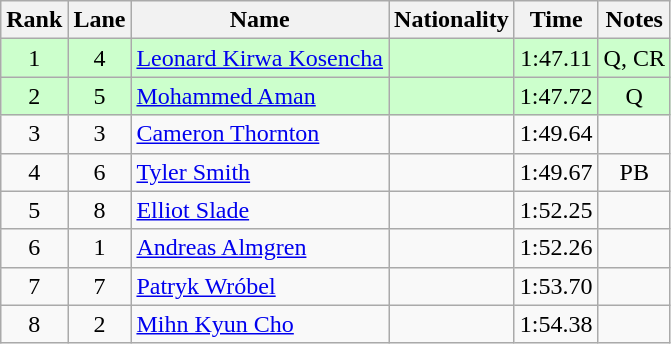<table class="wikitable sortable" style="text-align:center">
<tr>
<th>Rank</th>
<th>Lane</th>
<th>Name</th>
<th>Nationality</th>
<th>Time</th>
<th>Notes</th>
</tr>
<tr bgcolor=ccffcc>
<td align=center>1</td>
<td align=center>4</td>
<td align=left><a href='#'>Leonard Kirwa Kosencha</a></td>
<td align=left></td>
<td>1:47.11</td>
<td>Q, CR</td>
</tr>
<tr bgcolor=ccffcc>
<td align=center>2</td>
<td align=center>5</td>
<td align=left><a href='#'>Mohammed Aman</a></td>
<td align=left></td>
<td>1:47.72</td>
<td>Q</td>
</tr>
<tr>
<td align=center>3</td>
<td align=center>3</td>
<td align=left><a href='#'>Cameron Thornton</a></td>
<td align=left></td>
<td>1:49.64</td>
<td></td>
</tr>
<tr>
<td align=center>4</td>
<td align=center>6</td>
<td align=left><a href='#'>Tyler Smith</a></td>
<td align=left></td>
<td>1:49.67</td>
<td>PB</td>
</tr>
<tr>
<td align=center>5</td>
<td align=center>8</td>
<td align=left><a href='#'>Elliot Slade</a></td>
<td align=left></td>
<td>1:52.25</td>
<td></td>
</tr>
<tr>
<td align=center>6</td>
<td align=center>1</td>
<td align=left><a href='#'>Andreas Almgren</a></td>
<td align=left></td>
<td>1:52.26</td>
<td></td>
</tr>
<tr>
<td align=center>7</td>
<td align=center>7</td>
<td align=left><a href='#'>Patryk Wróbel</a></td>
<td align=left></td>
<td>1:53.70</td>
<td></td>
</tr>
<tr>
<td align=center>8</td>
<td align=center>2</td>
<td align=left><a href='#'>Mihn Kyun Cho</a></td>
<td align=left></td>
<td>1:54.38</td>
<td></td>
</tr>
</table>
